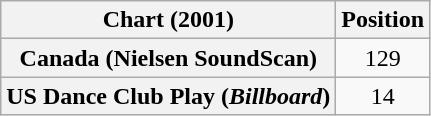<table class="wikitable plainrowheaders" style="text-align:center">
<tr>
<th scope="col">Chart (2001)</th>
<th scope="col">Position</th>
</tr>
<tr>
<th scope="row">Canada (Nielsen SoundScan)</th>
<td>129</td>
</tr>
<tr>
<th scope="row">US Dance Club Play (<em>Billboard</em>)</th>
<td>14</td>
</tr>
</table>
